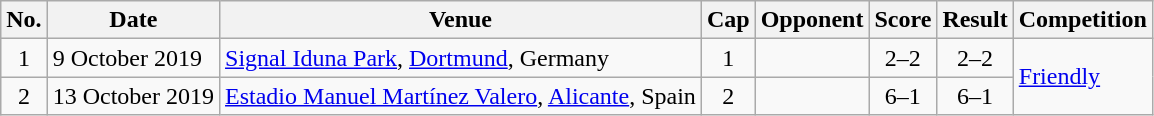<table class="wikitable sortable">
<tr>
<th scope="col">No.</th>
<th scope="col">Date</th>
<th scope="col">Venue</th>
<th scope="col">Cap</th>
<th scope="col">Opponent</th>
<th scope="col">Score</th>
<th scope="col">Result</th>
<th scope="col">Competition</th>
</tr>
<tr>
<td align="center">1</td>
<td>9 October 2019</td>
<td><a href='#'>Signal Iduna Park</a>, <a href='#'>Dortmund</a>, Germany</td>
<td align="center">1</td>
<td></td>
<td align="center">2–2</td>
<td align="center">2–2</td>
<td rowspan="2"><a href='#'>Friendly</a></td>
</tr>
<tr>
<td align="center">2</td>
<td>13 October 2019</td>
<td><a href='#'>Estadio Manuel Martínez Valero</a>, <a href='#'>Alicante</a>, Spain</td>
<td align="center">2</td>
<td></td>
<td align="center">6–1</td>
<td align="center">6–1</td>
</tr>
</table>
